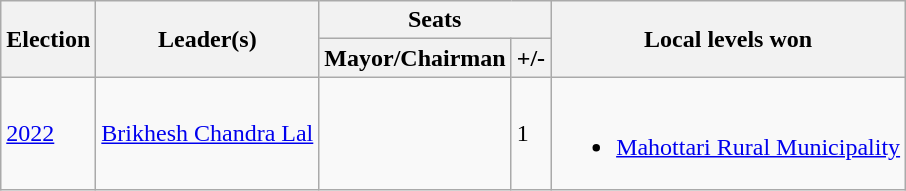<table class="wikitable">
<tr>
<th rowspan="2">Election</th>
<th rowspan="2">Leader(s)</th>
<th colspan="2">Seats</th>
<th rowspan="2">Local levels won</th>
</tr>
<tr>
<th>Mayor/Chairman</th>
<th>+/-</th>
</tr>
<tr>
<td><a href='#'>2022</a></td>
<td><a href='#'>Brikhesh Chandra Lal</a></td>
<td></td>
<td>1</td>
<td><br><ul><li><a href='#'>Mahottari Rural Municipality</a></li></ul></td>
</tr>
</table>
